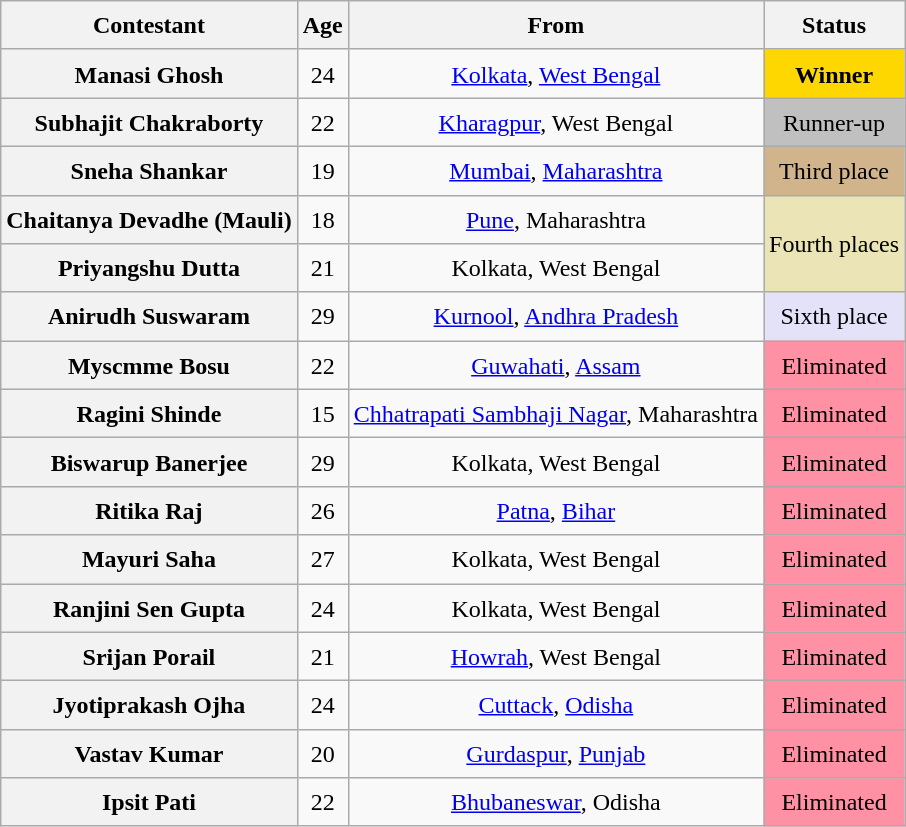<table class="wikitable sortable" style=" text-align:center; line-height:25px; width:auto;">
<tr>
<th>Contestant</th>
<th>Age</th>
<th>From</th>
<th>Status</th>
</tr>
<tr>
<th>Manasi Ghosh</th>
<td>24</td>
<td><a href='#'>Kolkata</a>, <a href='#'>West Bengal</a></td>
<td style="background:gold"><strong>Winner</strong><br></td>
</tr>
<tr>
<th>Subhajit Chakraborty</th>
<td>22</td>
<td><a href='#'>Kharagpur</a>, West Bengal</td>
<td style="background:silver">Runner-up<br></td>
</tr>
<tr>
<th>Sneha Shankar</th>
<td>19</td>
<td><a href='#'>Mumbai</a>, <a href='#'>Maharashtra</a></td>
<td style="background:tan">Third place<br></td>
</tr>
<tr>
<th>Chaitanya Devadhe (Mauli)</th>
<td>18</td>
<td><a href='#'>Pune</a>, Maharashtra</td>
<td rowspan="2" style="background:#EAE4B6">Fourth places<br></td>
</tr>
<tr>
<th>Priyangshu Dutta</th>
<td>21</td>
<td>Kolkata, West Bengal</td>
</tr>
<tr>
<th>Anirudh Suswaram</th>
<td>29</td>
<td><a href='#'>Kurnool</a>, <a href='#'>Andhra Pradesh</a></td>
<td style="background:#E4E2F9">Sixth place<br></td>
</tr>
<tr>
<th>Myscmme Bosu</th>
<td>22</td>
<td><a href='#'>Guwahati</a>, <a href='#'>Assam</a></td>
<td style="background:#FF91A4">Eliminated<br></td>
</tr>
<tr>
<th>Ragini Shinde</th>
<td>15</td>
<td><a href='#'>Chhatrapati Sambhaji Nagar</a>, Maharashtra</td>
<td style="background:#FF91A4">Eliminated<br></td>
</tr>
<tr>
<th>Biswarup Banerjee</th>
<td>29</td>
<td>Kolkata, West Bengal</td>
<td style="background:#FF91A4">Eliminated<br></td>
</tr>
<tr>
<th>Ritika Raj</th>
<td>26</td>
<td><a href='#'>Patna</a>, <a href='#'>Bihar</a></td>
<td style="background:#FF91A4">Eliminated<br></td>
</tr>
<tr>
<th>Mayuri Saha</th>
<td>27</td>
<td>Kolkata, West Bengal</td>
<td style="background:#FF91A4">Eliminated<br></td>
</tr>
<tr>
<th>Ranjini Sen Gupta</th>
<td>24</td>
<td>Kolkata, West Bengal</td>
<td style="background:#FF91A4">Eliminated<br></td>
</tr>
<tr>
<th>Srijan Porail</th>
<td>21</td>
<td><a href='#'>Howrah</a>, West Bengal</td>
<td style="background:#FF91A4">Eliminated<br></td>
</tr>
<tr>
<th>Jyotiprakash Ojha</th>
<td>24</td>
<td><a href='#'>Cuttack</a>, <a href='#'>Odisha</a></td>
<td style="background:#FF91A4">Eliminated<br></td>
</tr>
<tr>
<th>Vastav Kumar</th>
<td>20</td>
<td><a href='#'>Gurdaspur</a>, <a href='#'>Punjab</a></td>
<td style="background:#FF91A4">Eliminated<br></td>
</tr>
<tr>
<th>Ipsit Pati</th>
<td>22</td>
<td><a href='#'>Bhubaneswar</a>, Odisha</td>
<td style="background:#FF91A4">Eliminated<br></td>
</tr>
</table>
